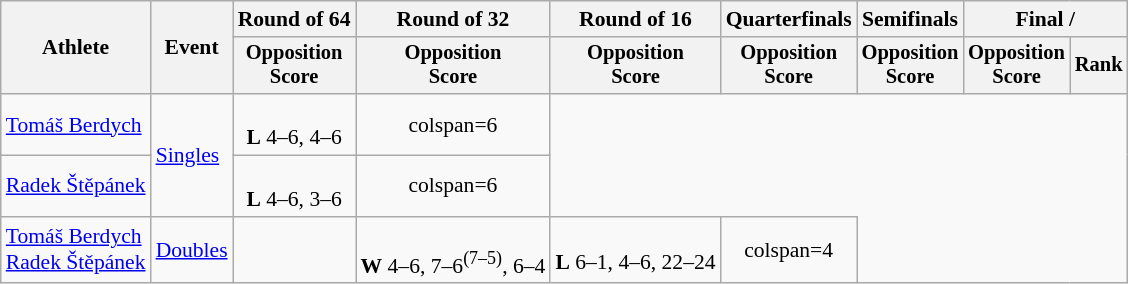<table class=wikitable style="font-size:90%">
<tr>
<th rowspan="2">Athlete</th>
<th rowspan="2">Event</th>
<th>Round of 64</th>
<th>Round of 32</th>
<th>Round of 16</th>
<th>Quarterfinals</th>
<th>Semifinals</th>
<th colspan=2>Final / </th>
</tr>
<tr style="font-size:95%">
<th>Opposition<br>Score</th>
<th>Opposition<br>Score</th>
<th>Opposition<br>Score</th>
<th>Opposition<br>Score</th>
<th>Opposition<br>Score</th>
<th>Opposition<br>Score</th>
<th>Rank</th>
</tr>
<tr align=center>
<td align=left><a href='#'>Tomáš Berdych</a></td>
<td align=left rowspan=2><a href='#'>Singles</a></td>
<td> <br><strong>L</strong> 4–6, 4–6</td>
<td>colspan=6 </td>
</tr>
<tr align=center>
<td align=left><a href='#'>Radek Štěpánek</a></td>
<td> <br><strong>L</strong> 4–6, 3–6</td>
<td>colspan=6 </td>
</tr>
<tr align=center>
<td align=left><a href='#'>Tomáš Berdych</a><br><a href='#'>Radek Štěpánek</a></td>
<td align=left><a href='#'>Doubles</a></td>
<td></td>
<td> <br><strong>W</strong> 4–6, 7–6<sup>(7–5)</sup>, 6–4</td>
<td> <br><strong>L</strong> 6–1, 4–6, 22–24</td>
<td>colspan=4 </td>
</tr>
</table>
